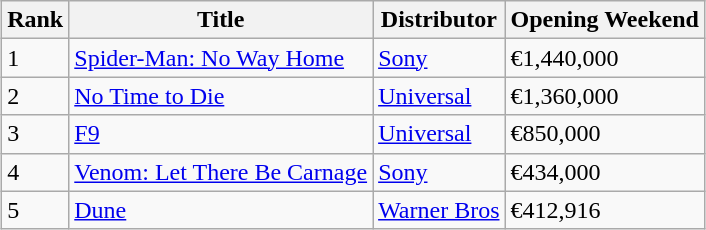<table class="wikitable sortable" style="margin:auto; margin:auto;">
<tr>
<th>Rank</th>
<th>Title</th>
<th>Distributor</th>
<th>Opening Weekend</th>
</tr>
<tr>
<td>1</td>
<td><a href='#'>Spider-Man: No Way Home</a></td>
<td><a href='#'>Sony</a></td>
<td>€1,440,000</td>
</tr>
<tr>
<td>2</td>
<td><a href='#'>No Time to Die</a></td>
<td><a href='#'>Universal</a></td>
<td>€1,360,000</td>
</tr>
<tr>
<td>3</td>
<td><a href='#'>F9</a></td>
<td><a href='#'>Universal</a></td>
<td>€850,000</td>
</tr>
<tr>
<td>4</td>
<td><a href='#'>Venom: Let There Be Carnage</a></td>
<td><a href='#'>Sony</a></td>
<td>€434,000</td>
</tr>
<tr>
<td>5</td>
<td><a href='#'>Dune</a></td>
<td><a href='#'>Warner Bros</a></td>
<td>€412,916</td>
</tr>
</table>
